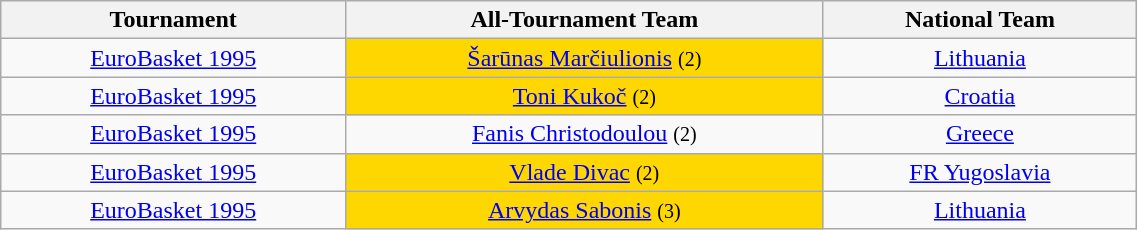<table class="wikitable sortable" style="text-align:center; width: 60%">
<tr>
<th>Tournament</th>
<th>All-Tournament Team</th>
<th>National Team</th>
</tr>
<tr>
<td><a href='#'>EuroBasket 1995</a></td>
<td bgcolor="#FFD700"> <a href='#'>Šarūnas Marčiulionis</a> <small>(2)</small></td>
<td> <a href='#'>Lithuania</a></td>
</tr>
<tr>
<td><a href='#'>EuroBasket 1995</a></td>
<td bgcolor="#FFD700"> <a href='#'>Toni Kukoč</a> <small>(2)</small></td>
<td> <a href='#'>Croatia</a></td>
</tr>
<tr>
<td><a href='#'>EuroBasket 1995</a></td>
<td> <a href='#'>Fanis Christodoulou</a> <small>(2)</small></td>
<td> <a href='#'>Greece</a></td>
</tr>
<tr>
<td><a href='#'>EuroBasket 1995</a></td>
<td bgcolor="#FFD700"> <a href='#'>Vlade Divac</a> <small>(2)</small></td>
<td> <a href='#'>FR Yugoslavia</a></td>
</tr>
<tr>
<td><a href='#'>EuroBasket 1995</a></td>
<td bgcolor="#FFD700"> <a href='#'>Arvydas Sabonis</a> <small>(3)</small></td>
<td> <a href='#'>Lithuania</a></td>
</tr>
</table>
